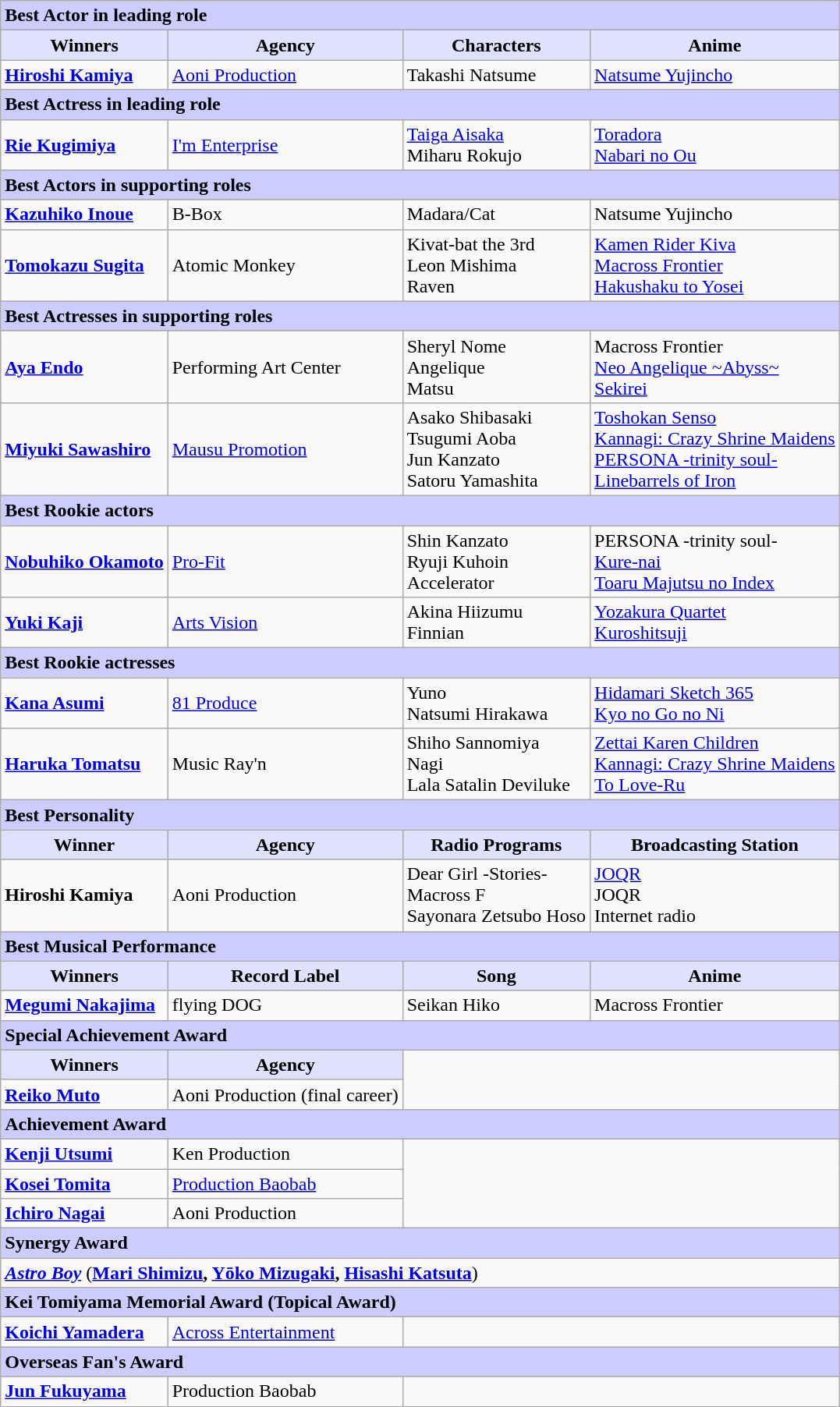<table class="wikitable">
<tr>
<td colspan="4" style="background: #ccccff"><strong>Best Actor in leading role</strong></td>
</tr>
<tr>
<th style="background: #e0e0ff">Winners</th>
<th style="background: #e0e0ff">Agency</th>
<th style="background: #e0e0ff">Characters</th>
<th style="background: #e0e0ff">Anime</th>
</tr>
<tr>
<td><strong><a href='#'>Hiroshi Kamiya</a></strong></td>
<td><a href='#'>Aoni Production</a></td>
<td>Takashi Natsume</td>
<td><a href='#'>Natsume Yujincho</a></td>
</tr>
<tr>
<td colspan="4" style="background: #ccccff"><strong>Best Actress in leading role</strong></td>
</tr>
<tr>
<td><strong><a href='#'>Rie Kugimiya</a></strong></td>
<td><a href='#'>I'm Enterprise</a></td>
<td><a href='#'>Taiga Aisaka</a><br>Miharu Rokujo</td>
<td><a href='#'>Toradora</a><br><a href='#'>Nabari no Ou</a></td>
</tr>
<tr>
<td colspan="4" style="background: #ccccff"><strong>Best Actors in supporting roles</strong></td>
</tr>
<tr>
<td><strong><a href='#'>Kazuhiko Inoue</a></strong></td>
<td>B-Box</td>
<td>Madara/Cat</td>
<td>Natsume Yujincho</td>
</tr>
<tr>
<td><strong><a href='#'>Tomokazu Sugita</a></strong></td>
<td>Atomic Monkey</td>
<td>Kivat-bat the 3rd<br>Leon Mishima<br>Raven</td>
<td><a href='#'>Kamen Rider Kiva</a><br><a href='#'>Macross Frontier</a><br><a href='#'>Hakushaku to Yosei</a></td>
</tr>
<tr>
<td colspan="4" style="background: #ccccff"><strong>Best Actresses in supporting roles</strong></td>
</tr>
<tr>
<td><strong><a href='#'>Aya Endo</a></strong></td>
<td>Performing Art Center</td>
<td>Sheryl Nome<br>Angelique <br>Matsu</td>
<td>Macross Frontier<br><a href='#'>Neo Angelique ~Abyss~</a><br><a href='#'>Sekirei</a></td>
</tr>
<tr>
<td><strong><a href='#'>Miyuki Sawashiro</a></strong></td>
<td><a href='#'>Mausu Promotion</a></td>
<td>Asako Shibasaki<br>Tsugumi Aoba<br>Jun Kanzato<br>Satoru Yamashita</td>
<td><a href='#'>Toshokan Senso</a><br><a href='#'>Kannagi: Crazy Shrine Maidens</a><br><a href='#'>PERSONA -trinity soul-</a><br><a href='#'>Linebarrels of Iron</a></td>
</tr>
<tr>
<td colspan="4" style="background: #ccccff"><strong>Best Rookie actors</strong></td>
</tr>
<tr>
<td><strong><a href='#'>Nobuhiko Okamoto</a></strong></td>
<td><a href='#'>Pro-Fit</a></td>
<td>Shin Kanzato<br>Ryuji Kuhoin<br>Accelerator</td>
<td>PERSONA -trinity soul-<br><a href='#'>Kure-nai</a><br><a href='#'>Toaru Majutsu no Index</a></td>
</tr>
<tr>
<td><strong><a href='#'>Yuki Kaji</a></strong></td>
<td><a href='#'>Arts Vision</a></td>
<td>Akina Hiizumu<br>Finnian</td>
<td><a href='#'>Yozakura Quartet</a><br><a href='#'>Kuroshitsuji</a></td>
</tr>
<tr>
<td colspan="4" style="background: #ccccff"><strong>Best Rookie actresses</strong></td>
</tr>
<tr>
<td><strong><a href='#'>Kana Asumi</a></strong></td>
<td><a href='#'>81 Produce</a></td>
<td>Yuno<br>Natsumi Hirakawa</td>
<td><a href='#'>Hidamari Sketch 365</a><br><a href='#'>Kyo no Go no Ni</a></td>
</tr>
<tr>
<td><strong><a href='#'>Haruka Tomatsu</a></strong></td>
<td>Music Ray'n</td>
<td>Shiho Sannomiya<br>Nagi<br>Lala Satalin Deviluke</td>
<td><a href='#'>Zettai Karen Children</a><br><a href='#'>Kannagi: Crazy Shrine Maidens</a><br><a href='#'>To Love-Ru</a></td>
</tr>
<tr>
<td colspan="4" style="background: #ccccff"><strong>Best Personality</strong></td>
</tr>
<tr>
<th style="background: #e0e0ff">Winner</th>
<th style="background: #e0e0ff">Agency</th>
<th style="background: #e0e0ff">Radio Programs</th>
<th style="background: #e0e0ff">Broadcasting Station</th>
</tr>
<tr>
<td><strong>Hiroshi Kamiya</strong></td>
<td>Aoni Production</td>
<td>Dear Girl -Stories- <br> Macross F<br>Sayonara Zetsubo Hoso</td>
<td><a href='#'>JOQR</a><br>JOQR<br>Internet radio</td>
</tr>
<tr>
<td colspan="4" style="background: #ccccff"><strong>Best Musical Performance</strong></td>
</tr>
<tr>
<th style="background: #e0e0ff">Winners</th>
<th style="background: #e0e0ff">Record Label</th>
<th style="background: #e0e0ff">Song</th>
<th style="background: #e0e0ff">Anime</th>
</tr>
<tr>
<td><strong><a href='#'>Megumi Nakajima</a></strong></td>
<td>flying DOG</td>
<td>Seikan Hiko</td>
<td>Macross Frontier</td>
</tr>
<tr>
<td colspan="4" style="background: #ccccff"><strong>Special Achievement Award</strong></td>
</tr>
<tr>
<th style="background: #e0e0ff">Winners</th>
<th style="background: #e0e0ff">Agency</th>
</tr>
<tr>
<td><strong><a href='#'>Reiko Muto</a></strong></td>
<td>Aoni Production (final career)</td>
</tr>
<tr>
<td colspan="4" style="background: #ccccff"><strong>Achievement Award</strong></td>
</tr>
<tr>
<td><strong><a href='#'>Kenji Utsumi</a></strong></td>
<td>Ken Production</td>
</tr>
<tr>
<td><strong><a href='#'>Kosei Tomita</a></strong></td>
<td><a href='#'>Production Baobab</a></td>
</tr>
<tr>
<td><strong><a href='#'>Ichiro Nagai</a></strong></td>
<td>Aoni Production</td>
</tr>
<tr>
<td colspan="4" style="background: #ccccff"><strong>Synergy Award</strong></td>
</tr>
<tr>
<td colspan="4"><strong><em><a href='#'>Astro Boy</a></em></strong> (<strong><a href='#'>Mari Shimizu</a>, <a href='#'>Yōko Mizugaki</a>, <a href='#'>Hisashi Katsuta</a></strong>)</td>
</tr>
<tr>
<td colspan="4" style="background: #ccccff"><strong>Kei Tomiyama Memorial Award (Topical Award)</strong></td>
</tr>
<tr>
<td><strong><a href='#'>Koichi Yamadera</a></strong></td>
<td><a href='#'>Across Entertainment</a></td>
</tr>
<tr>
<td colspan="4" style="background: #ccccff"><strong>Overseas Fan's Award</strong></td>
</tr>
<tr>
<td><strong><a href='#'>Jun Fukuyama</a></strong></td>
<td>Production Baobab</td>
</tr>
<tr>
</tr>
</table>
